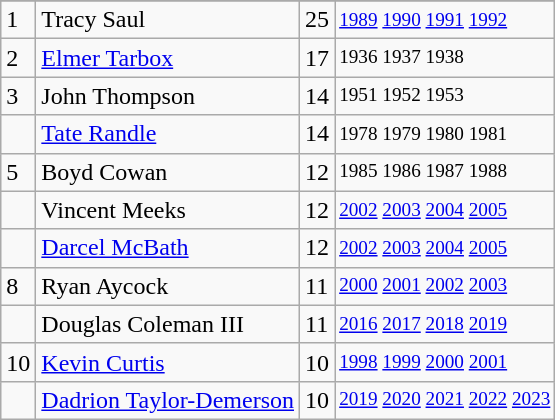<table class="wikitable">
<tr>
</tr>
<tr>
<td>1</td>
<td>Tracy Saul</td>
<td>25</td>
<td style="font-size:80%;"><a href='#'>1989</a> <a href='#'>1990</a> <a href='#'>1991</a> <a href='#'>1992</a></td>
</tr>
<tr>
<td>2</td>
<td><a href='#'>Elmer Tarbox</a></td>
<td>17</td>
<td style="font-size:80%;">1936 1937 1938</td>
</tr>
<tr>
<td>3</td>
<td>John Thompson</td>
<td>14</td>
<td style="font-size:80%;">1951 1952 1953</td>
</tr>
<tr>
<td></td>
<td><a href='#'>Tate Randle</a></td>
<td>14</td>
<td style="font-size:80%;">1978 1979 1980 1981</td>
</tr>
<tr>
<td>5</td>
<td>Boyd Cowan</td>
<td>12</td>
<td style="font-size:80%;">1985 1986 1987 1988</td>
</tr>
<tr>
<td></td>
<td>Vincent Meeks</td>
<td>12</td>
<td style="font-size:80%;"><a href='#'>2002</a> <a href='#'>2003</a> <a href='#'>2004</a> <a href='#'>2005</a></td>
</tr>
<tr>
<td></td>
<td><a href='#'>Darcel McBath</a></td>
<td>12</td>
<td style="font-size:80%;"><a href='#'>2002</a> <a href='#'>2003</a> <a href='#'>2004</a> <a href='#'>2005</a></td>
</tr>
<tr>
<td>8</td>
<td>Ryan Aycock</td>
<td>11</td>
<td style="font-size:80%;"><a href='#'>2000</a> <a href='#'>2001</a> <a href='#'>2002</a> <a href='#'>2003</a></td>
</tr>
<tr>
<td></td>
<td>Douglas Coleman III</td>
<td>11</td>
<td style="font-size:80%;"><a href='#'>2016</a> <a href='#'>2017</a> <a href='#'>2018</a> <a href='#'>2019</a></td>
</tr>
<tr>
<td>10</td>
<td><a href='#'>Kevin Curtis</a></td>
<td>10</td>
<td style="font-size:80%;"><a href='#'>1998</a> <a href='#'>1999</a> <a href='#'>2000</a> <a href='#'>2001</a></td>
</tr>
<tr>
<td></td>
<td><a href='#'>Dadrion Taylor-Demerson</a></td>
<td>10</td>
<td style="font-size:80%;"><a href='#'>2019</a> <a href='#'>2020</a> <a href='#'>2021</a> <a href='#'>2022</a> <a href='#'>2023</a></td>
</tr>
</table>
